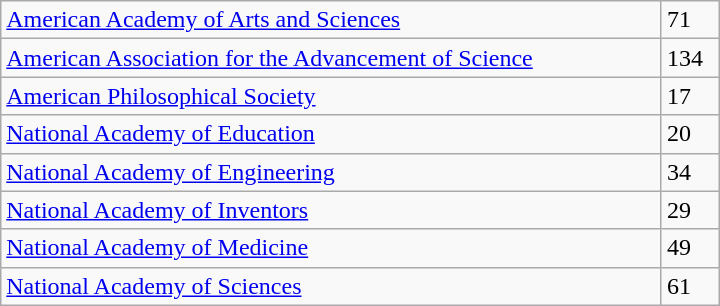<table class="wikitable floatright" style="width: 30em;">
<tr>
<td scope="row"><a href='#'>American Academy of Arts and Sciences</a></td>
<td>71</td>
</tr>
<tr>
<td scope="row"><a href='#'>American Association for the Advancement of Science</a></td>
<td>134</td>
</tr>
<tr>
<td scope="row"><a href='#'>American Philosophical Society</a></td>
<td>17</td>
</tr>
<tr>
<td scope="row"><a href='#'>National Academy of Education</a></td>
<td>20</td>
</tr>
<tr>
<td scope="row"><a href='#'>National Academy of Engineering</a></td>
<td>34</td>
</tr>
<tr>
<td scope="row"><a href='#'>National Academy of Inventors</a></td>
<td>29</td>
</tr>
<tr>
<td scope="row"><a href='#'>National Academy of Medicine</a></td>
<td>49</td>
</tr>
<tr>
<td scope="row"><a href='#'>National Academy of Sciences</a></td>
<td>61</td>
</tr>
</table>
